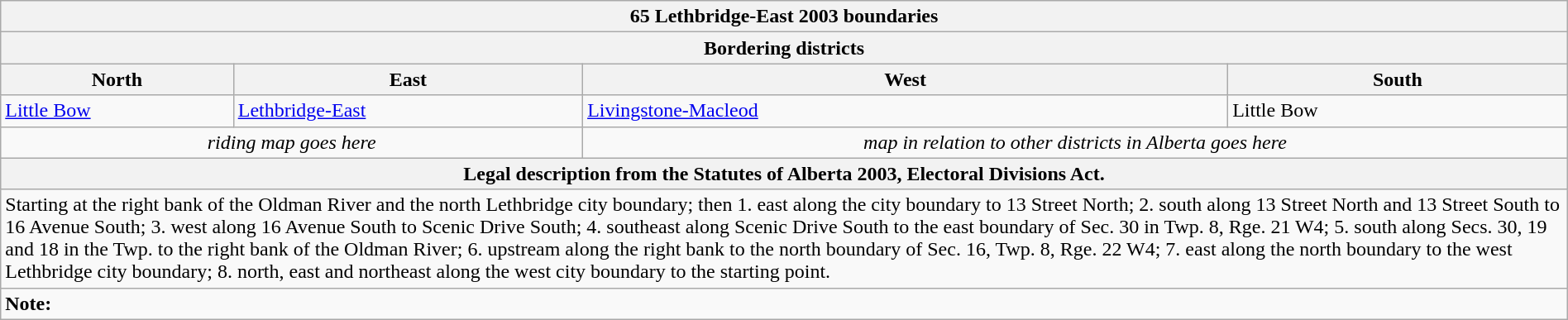<table class="wikitable collapsible collapsed" style="width:100%;">
<tr>
<th colspan=4>65 Lethbridge-East 2003 boundaries</th>
</tr>
<tr>
<th colspan=4>Bordering districts</th>
</tr>
<tr>
<th>North</th>
<th>East</th>
<th>West</th>
<th>South</th>
</tr>
<tr>
<td><a href='#'>Little Bow</a></td>
<td><a href='#'>Lethbridge-East</a></td>
<td><a href='#'>Livingstone-Macleod</a></td>
<td>Little Bow</td>
</tr>
<tr>
<td colspan=2 align=center><em>riding map goes here</em></td>
<td colspan=2 align=center><em>map in relation to other districts in Alberta goes here</em></td>
</tr>
<tr>
<th colspan=4>Legal description from the Statutes of Alberta 2003, Electoral Divisions Act.</th>
</tr>
<tr>
<td colspan=4>Starting at the right bank of the Oldman River and the north Lethbridge city boundary; then 1. east along the city boundary to 13 Street North; 2. south along 13 Street North and 13 Street South to 16 Avenue South; 3. west along 16 Avenue South to Scenic Drive South; 4. southeast along Scenic Drive South to the east boundary of Sec. 30 in Twp. 8, Rge. 21 W4; 5. south along Secs. 30, 19 and 18 in the Twp. to the right bank of the Oldman River; 6. upstream along the right bank to the north boundary of Sec. 16, Twp. 8, Rge. 22 W4; 7. east along the north boundary to the west Lethbridge city boundary; 8. north, east and northeast along the west city boundary to the starting point.</td>
</tr>
<tr>
<td colspan=4><strong>Note:</strong></td>
</tr>
</table>
